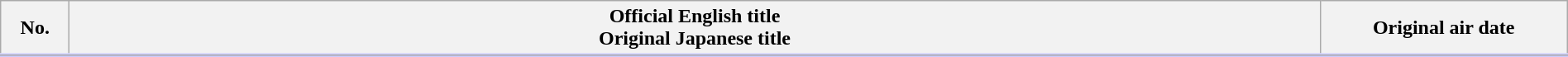<table class="wikitable" style="width:100%; margin:auto; background:#FFF;">
<tr style="border-bottom: 3px solid #CCF;">
<th style="width:3em;">No.</th>
<th>Official English title<br>Original Japanese title</th>
<th style="width:12em;">Original air date</th>
</tr>
<tr>
</tr>
</table>
